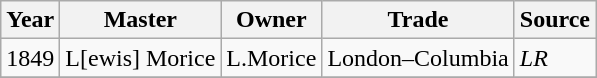<table class=" wikitable">
<tr>
<th>Year</th>
<th>Master</th>
<th>Owner</th>
<th>Trade</th>
<th>Source</th>
</tr>
<tr>
<td>1849</td>
<td>L[ewis] Morice</td>
<td>L.Morice</td>
<td>London–Columbia</td>
<td><em>LR</em></td>
</tr>
<tr>
</tr>
</table>
